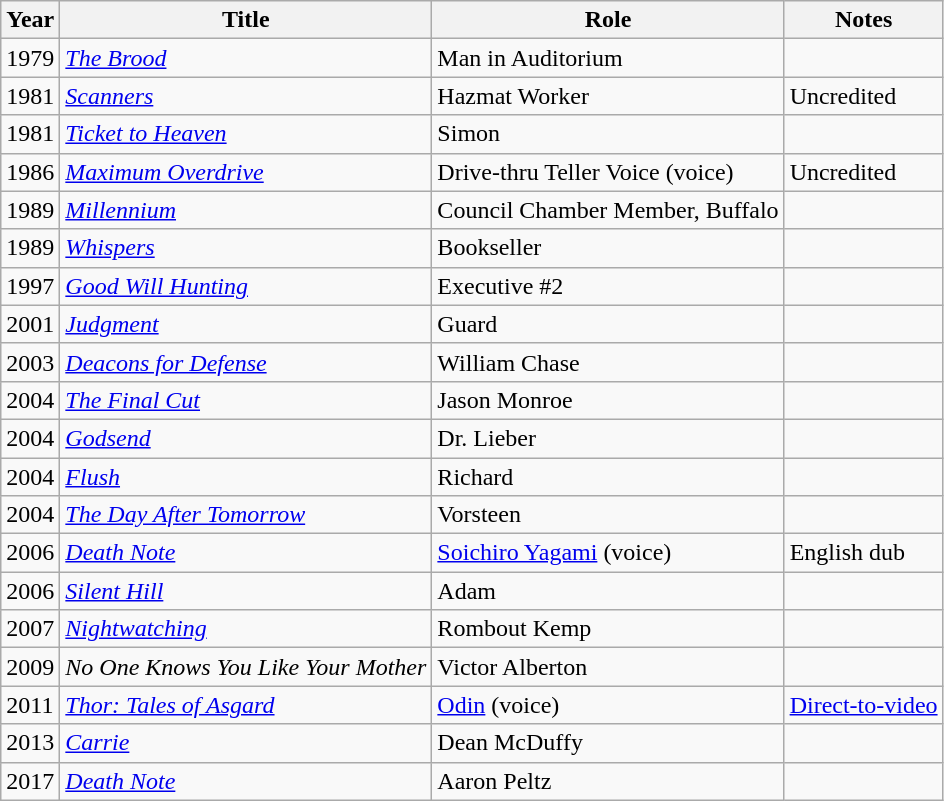<table class="wikitable sortable">
<tr>
<th>Year</th>
<th>Title</th>
<th>Role</th>
<th class="unsortable">Notes</th>
</tr>
<tr>
<td>1979</td>
<td data-sort-value="Brood, The"><em><a href='#'>The Brood</a></em></td>
<td>Man in Auditorium</td>
<td></td>
</tr>
<tr>
<td>1981</td>
<td><em><a href='#'>Scanners</a></em></td>
<td>Hazmat Worker</td>
<td>Uncredited</td>
</tr>
<tr>
<td>1981</td>
<td><em><a href='#'>Ticket to Heaven</a></em></td>
<td>Simon</td>
<td></td>
</tr>
<tr>
<td>1986</td>
<td><em><a href='#'>Maximum Overdrive</a></em></td>
<td>Drive-thru Teller Voice (voice)</td>
<td>Uncredited</td>
</tr>
<tr>
<td>1989</td>
<td><em><a href='#'>Millennium</a></em></td>
<td>Council Chamber Member, Buffalo</td>
<td></td>
</tr>
<tr>
<td>1989</td>
<td><em><a href='#'>Whispers</a></em></td>
<td>Bookseller</td>
<td></td>
</tr>
<tr>
<td>1997</td>
<td><em><a href='#'>Good Will Hunting</a></em></td>
<td>Executive #2</td>
<td></td>
</tr>
<tr>
<td>2001</td>
<td><em><a href='#'>Judgment</a></em></td>
<td>Guard</td>
<td></td>
</tr>
<tr>
<td>2003</td>
<td><em><a href='#'>Deacons for Defense</a></em></td>
<td>William Chase</td>
<td></td>
</tr>
<tr>
<td>2004</td>
<td data-sort-value="Final Cut, The"><em><a href='#'>The Final Cut</a></em></td>
<td>Jason Monroe</td>
<td></td>
</tr>
<tr>
<td>2004</td>
<td><em><a href='#'>Godsend</a></em></td>
<td>Dr. Lieber</td>
<td></td>
</tr>
<tr>
<td>2004</td>
<td><em><a href='#'>Flush</a></em></td>
<td>Richard</td>
<td></td>
</tr>
<tr>
<td>2004</td>
<td data-sort-value="Day After Tomorrow, The"><em><a href='#'>The Day After Tomorrow</a></em></td>
<td>Vorsteen</td>
<td></td>
</tr>
<tr>
<td>2006</td>
<td><em><a href='#'>Death Note</a></em></td>
<td><a href='#'>Soichiro Yagami</a> (voice)</td>
<td>English dub</td>
</tr>
<tr>
<td>2006</td>
<td><em><a href='#'>Silent Hill</a></em></td>
<td>Adam</td>
<td></td>
</tr>
<tr>
<td>2007</td>
<td><em><a href='#'>Nightwatching</a></em></td>
<td>Rombout Kemp</td>
<td></td>
</tr>
<tr>
<td>2009</td>
<td><em>No One Knows You Like Your Mother</em></td>
<td>Victor Alberton</td>
<td></td>
</tr>
<tr>
<td>2011</td>
<td><em><a href='#'>Thor: Tales of Asgard</a></em></td>
<td><a href='#'>Odin</a> (voice)</td>
<td><a href='#'>Direct-to-video</a></td>
</tr>
<tr>
<td>2013</td>
<td><em><a href='#'>Carrie</a></em></td>
<td>Dean McDuffy</td>
<td></td>
</tr>
<tr>
<td>2017</td>
<td><em><a href='#'>Death Note</a></em></td>
<td>Aaron Peltz</td>
<td></td>
</tr>
</table>
